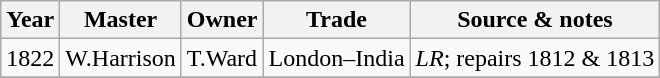<table class=" wikitable">
<tr>
<th>Year</th>
<th>Master</th>
<th>Owner</th>
<th>Trade</th>
<th>Source & notes</th>
</tr>
<tr>
<td>1822</td>
<td>W.Harrison</td>
<td>T.Ward</td>
<td>London–India</td>
<td><em>LR</em>; repairs 1812 & 1813</td>
</tr>
<tr>
</tr>
</table>
